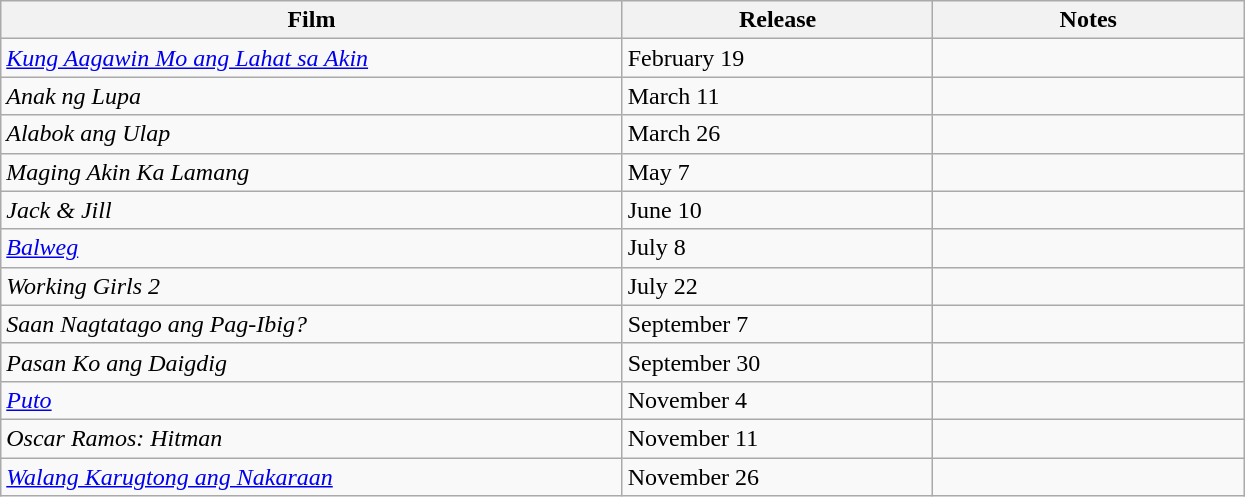<table class="wikitable sortable">
<tr>
<th style="width:30%;">Film</th>
<th style="width:15%;">Release</th>
<th style="width:15%;">Notes</th>
</tr>
<tr>
<td><em><a href='#'>Kung Aagawin Mo ang Lahat sa Akin</a></em></td>
<td>February 19</td>
<td></td>
</tr>
<tr>
<td><em>Anak ng Lupa</em></td>
<td>March 11</td>
<td></td>
</tr>
<tr>
<td><em>Alabok ang Ulap</em></td>
<td>March 26</td>
<td></td>
</tr>
<tr>
<td><em>Maging Akin Ka Lamang</em></td>
<td>May 7</td>
<td></td>
</tr>
<tr>
<td><em>Jack & Jill</em></td>
<td>June 10</td>
<td></td>
</tr>
<tr>
<td><em><a href='#'>Balweg</a></em></td>
<td>July 8</td>
<td></td>
</tr>
<tr>
<td><em>Working Girls 2</em></td>
<td>July 22</td>
<td></td>
</tr>
<tr>
<td><em>Saan Nagtatago ang Pag-Ibig?</em></td>
<td>September 7</td>
<td></td>
</tr>
<tr>
<td><em>Pasan Ko ang Daigdig</em></td>
<td>September 30</td>
<td></td>
</tr>
<tr>
<td><em><a href='#'>Puto</a></em></td>
<td>November 4</td>
<td></td>
</tr>
<tr>
<td><em>Oscar Ramos: Hitman</em></td>
<td>November 11</td>
<td></td>
</tr>
<tr>
<td><em><a href='#'>Walang Karugtong ang Nakaraan</a></em></td>
<td>November 26</td>
<td></td>
</tr>
</table>
